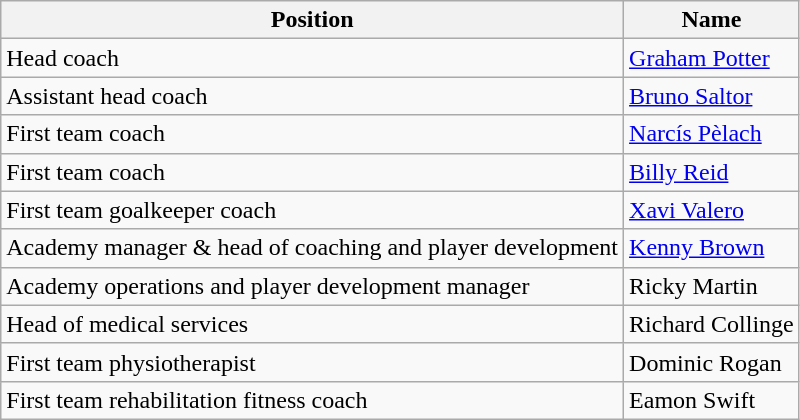<table class="wikitable">
<tr>
<th>Position</th>
<th>Name</th>
</tr>
<tr>
<td>Head coach</td>
<td><a href='#'>Graham Potter</a></td>
</tr>
<tr>
<td>Assistant head coach</td>
<td><a href='#'>Bruno Saltor</a></td>
</tr>
<tr>
<td>First team coach</td>
<td><a href='#'>Narcís Pèlach</a></td>
</tr>
<tr>
<td>First team coach</td>
<td><a href='#'>Billy Reid</a></td>
</tr>
<tr>
<td>First team goalkeeper coach</td>
<td><a href='#'>Xavi Valero</a></td>
</tr>
<tr>
<td>Academy manager & head of coaching and player development</td>
<td><a href='#'>Kenny Brown</a></td>
</tr>
<tr>
<td>Academy operations and player development manager</td>
<td>Ricky Martin</td>
</tr>
<tr>
<td>Head of medical services</td>
<td>Richard Collinge</td>
</tr>
<tr>
<td>First team physiotherapist</td>
<td>Dominic Rogan</td>
</tr>
<tr>
<td>First team rehabilitation fitness coach</td>
<td>Eamon Swift</td>
</tr>
</table>
